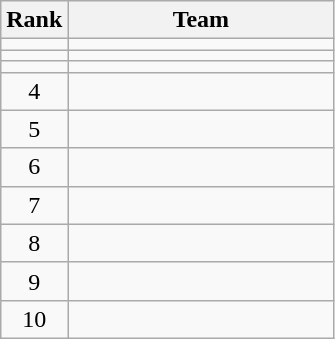<table class="wikitable">
<tr>
<th>Rank</th>
<th width=170>Team</th>
</tr>
<tr>
<td align=center></td>
<td></td>
</tr>
<tr>
<td align=center></td>
<td></td>
</tr>
<tr>
<td align=center></td>
<td></td>
</tr>
<tr>
<td align=center>4</td>
<td></td>
</tr>
<tr>
<td align=center>5</td>
<td></td>
</tr>
<tr>
<td align=center>6</td>
<td></td>
</tr>
<tr>
<td align=center>7</td>
<td></td>
</tr>
<tr>
<td align=center>8</td>
<td></td>
</tr>
<tr>
<td align=center>9</td>
<td></td>
</tr>
<tr>
<td align=center>10</td>
<td></td>
</tr>
</table>
